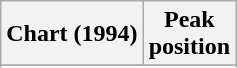<table class="wikitable sortable plainrowheaders" style="text-align:center">
<tr>
<th scope="col">Chart (1994)</th>
<th scope="col">Peak<br>position</th>
</tr>
<tr>
</tr>
<tr>
</tr>
</table>
